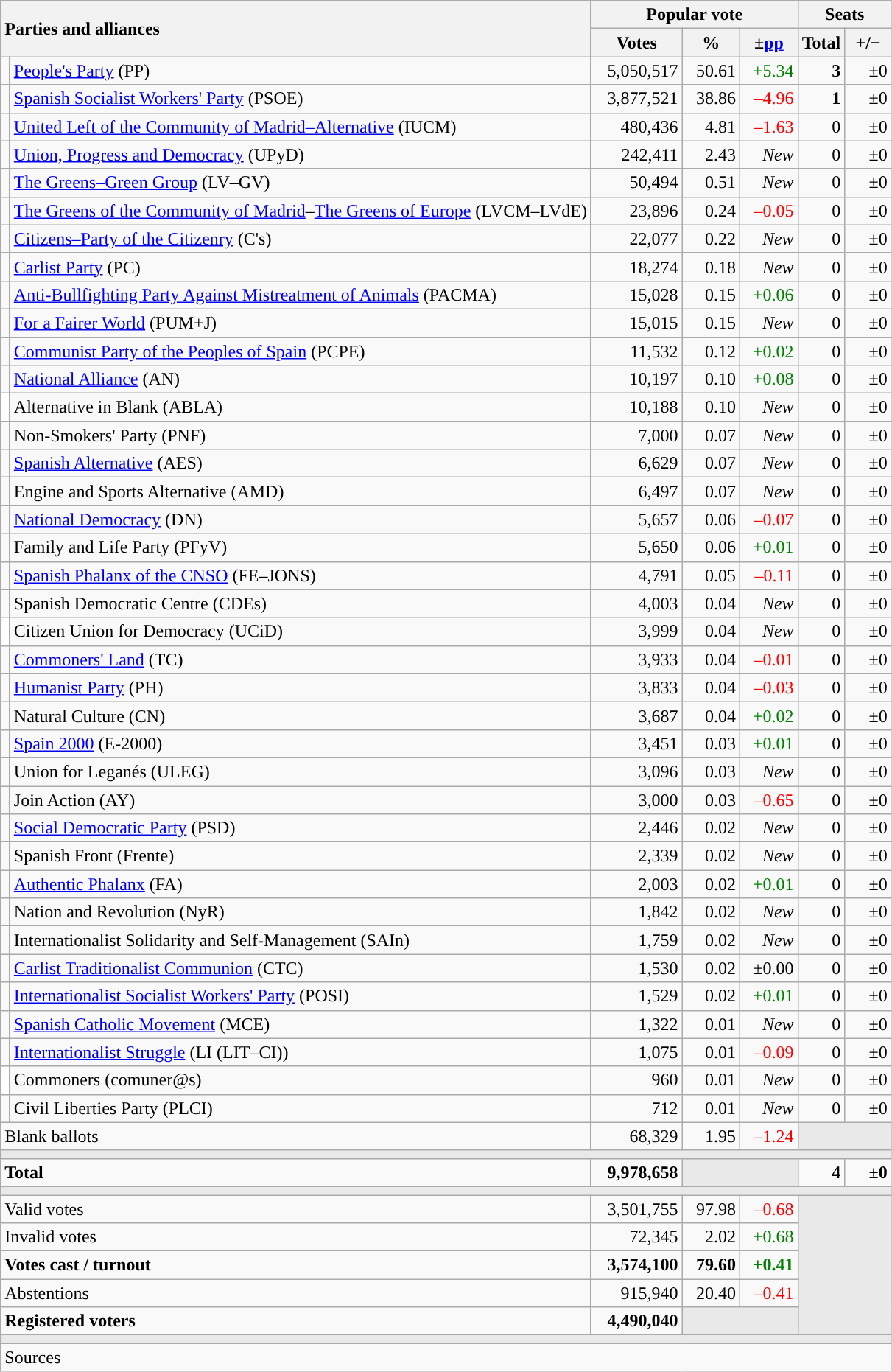<table class="wikitable" style="text-align:right;">
<tr>
<th style="text-align:left;" rowspan="2" colspan="2" width="525">Parties and alliances</th>
<th colspan="3">Popular vote</th>
<th colspan="2">Seats</th>
</tr>
<tr>
<th width="75">Votes</th>
<th width="45">%</th>
<th width="45">±<a href='#'>pp</a></th>
<th width="35">Total</th>
<th width="35">+/−</th>
</tr>
<tr>
<td width="1" style="color:inherit;background:"></td>
<td align="left"><a href='#'>People's Party</a> (PP)</td>
<td>5,050,517</td>
<td>50.61</td>
<td style="color:green;">+5.34</td>
<td><strong>3</strong></td>
<td>±0</td>
</tr>
<tr>
<td style="color:inherit;background:"></td>
<td align="left"><a href='#'>Spanish Socialist Workers' Party</a> (PSOE)</td>
<td>3,877,521</td>
<td>38.86</td>
<td style="color:red;">–4.96</td>
<td><strong>1</strong></td>
<td>±0</td>
</tr>
<tr>
<td style="color:inherit;background:"></td>
<td align="left"><a href='#'>United Left of the Community of Madrid–Alternative</a> (IUCM)</td>
<td>480,436</td>
<td>4.81</td>
<td style="color:red;">–1.63</td>
<td>0</td>
<td>±0</td>
</tr>
<tr>
<td style="color:inherit;background:"></td>
<td align="left"><a href='#'>Union, Progress and Democracy</a> (UPyD)</td>
<td>242,411</td>
<td>2.43</td>
<td><em>New</em></td>
<td>0</td>
<td>±0</td>
</tr>
<tr>
<td style="color:inherit;background:"></td>
<td align="left"><a href='#'>The Greens–Green Group</a> (LV–GV)</td>
<td>50,494</td>
<td>0.51</td>
<td><em>New</em></td>
<td>0</td>
<td>±0</td>
</tr>
<tr>
<td style="color:inherit;background:"></td>
<td align="left"><a href='#'>The Greens of the Community of Madrid</a>–<a href='#'>The Greens of Europe</a> (LVCM–LVdE)</td>
<td>23,896</td>
<td>0.24</td>
<td style="color:red;">–0.05</td>
<td>0</td>
<td>±0</td>
</tr>
<tr>
<td style="color:inherit;background:"></td>
<td align="left"><a href='#'>Citizens–Party of the Citizenry</a> (C's)</td>
<td>22,077</td>
<td>0.22</td>
<td><em>New</em></td>
<td>0</td>
<td>±0</td>
</tr>
<tr>
<td style="color:inherit;background:"></td>
<td align="left"><a href='#'>Carlist Party</a> (PC)</td>
<td>18,274</td>
<td>0.18</td>
<td><em>New</em></td>
<td>0</td>
<td>±0</td>
</tr>
<tr>
<td style="color:inherit;background:"></td>
<td align="left"><a href='#'>Anti-Bullfighting Party Against Mistreatment of Animals</a> (PACMA)</td>
<td>15,028</td>
<td>0.15</td>
<td style="color:green;">+0.06</td>
<td>0</td>
<td>±0</td>
</tr>
<tr>
<td style="color:inherit;background:"></td>
<td align="left"><a href='#'>For a Fairer World</a> (PUM+J)</td>
<td>15,015</td>
<td>0.15</td>
<td><em>New</em></td>
<td>0</td>
<td>±0</td>
</tr>
<tr>
<td style="color:inherit;background:"></td>
<td align="left"><a href='#'>Communist Party of the Peoples of Spain</a> (PCPE)</td>
<td>11,532</td>
<td>0.12</td>
<td style="color:green;">+0.02</td>
<td>0</td>
<td>±0</td>
</tr>
<tr>
<td style="color:inherit;background:"></td>
<td align="left"><a href='#'>National Alliance</a> (AN)</td>
<td>10,197</td>
<td>0.10</td>
<td style="color:green;">+0.08</td>
<td>0</td>
<td>±0</td>
</tr>
<tr>
<td bgcolor="white"></td>
<td align="left">Alternative in Blank (ABLA)</td>
<td>10,188</td>
<td>0.10</td>
<td><em>New</em></td>
<td>0</td>
<td>±0</td>
</tr>
<tr>
<td style="color:inherit;background:"></td>
<td align="left">Non-Smokers' Party (PNF)</td>
<td>7,000</td>
<td>0.07</td>
<td><em>New</em></td>
<td>0</td>
<td>±0</td>
</tr>
<tr>
<td style="color:inherit;background:"></td>
<td align="left"><a href='#'>Spanish Alternative</a> (AES)</td>
<td>6,629</td>
<td>0.07</td>
<td><em>New</em></td>
<td>0</td>
<td>±0</td>
</tr>
<tr>
<td style="color:inherit;background:"></td>
<td align="left">Engine and Sports Alternative (AMD)</td>
<td>6,497</td>
<td>0.07</td>
<td><em>New</em></td>
<td>0</td>
<td>±0</td>
</tr>
<tr>
<td style="color:inherit;background:"></td>
<td align="left"><a href='#'>National Democracy</a> (DN)</td>
<td>5,657</td>
<td>0.06</td>
<td style="color:red;">–0.07</td>
<td>0</td>
<td>±0</td>
</tr>
<tr>
<td style="color:inherit;background:"></td>
<td align="left">Family and Life Party (PFyV)</td>
<td>5,650</td>
<td>0.06</td>
<td style="color:green;">+0.01</td>
<td>0</td>
<td>±0</td>
</tr>
<tr>
<td style="color:inherit;background:"></td>
<td align="left"><a href='#'>Spanish Phalanx of the CNSO</a> (FE–JONS)</td>
<td>4,791</td>
<td>0.05</td>
<td style="color:red;">–0.11</td>
<td>0</td>
<td>±0</td>
</tr>
<tr>
<td style="color:inherit;background:"></td>
<td align="left">Spanish Democratic Centre (CDEs)</td>
<td>4,003</td>
<td>0.04</td>
<td><em>New</em></td>
<td>0</td>
<td>±0</td>
</tr>
<tr>
<td bgcolor="white"></td>
<td align="left">Citizen Union for Democracy (UCiD)</td>
<td>3,999</td>
<td>0.04</td>
<td><em>New</em></td>
<td>0</td>
<td>±0</td>
</tr>
<tr>
<td style="color:inherit;background:"></td>
<td align="left"><a href='#'>Commoners' Land</a> (TC)</td>
<td>3,933</td>
<td>0.04</td>
<td style="color:red;">–0.01</td>
<td>0</td>
<td>±0</td>
</tr>
<tr>
<td style="color:inherit;background:"></td>
<td align="left"><a href='#'>Humanist Party</a> (PH)</td>
<td>3,833</td>
<td>0.04</td>
<td style="color:red;">–0.03</td>
<td>0</td>
<td>±0</td>
</tr>
<tr>
<td style="color:inherit;background:"></td>
<td align="left">Natural Culture (CN)</td>
<td>3,687</td>
<td>0.04</td>
<td style="color:green;">+0.02</td>
<td>0</td>
<td>±0</td>
</tr>
<tr>
<td style="color:inherit;background:"></td>
<td align="left"><a href='#'>Spain 2000</a> (E-2000)</td>
<td>3,451</td>
<td>0.03</td>
<td style="color:green;">+0.01</td>
<td>0</td>
<td>±0</td>
</tr>
<tr>
<td style="color:inherit;background:"></td>
<td align="left">Union for Leganés (ULEG)</td>
<td>3,096</td>
<td>0.03</td>
<td><em>New</em></td>
<td>0</td>
<td>±0</td>
</tr>
<tr>
<td style="color:inherit;background:"></td>
<td align="left">Join Action (AY)</td>
<td>3,000</td>
<td>0.03</td>
<td style="color:red;">–0.65</td>
<td>0</td>
<td>±0</td>
</tr>
<tr>
<td style="color:inherit;background:"></td>
<td align="left"><a href='#'>Social Democratic Party</a> (PSD)</td>
<td>2,446</td>
<td>0.02</td>
<td><em>New</em></td>
<td>0</td>
<td>±0</td>
</tr>
<tr>
<td style="color:inherit;background:"></td>
<td align="left">Spanish Front (Frente)</td>
<td>2,339</td>
<td>0.02</td>
<td><em>New</em></td>
<td>0</td>
<td>±0</td>
</tr>
<tr>
<td style="color:inherit;background:"></td>
<td align="left"><a href='#'>Authentic Phalanx</a> (FA)</td>
<td>2,003</td>
<td>0.02</td>
<td style="color:green;">+0.01</td>
<td>0</td>
<td>±0</td>
</tr>
<tr>
<td style="color:inherit;background:"></td>
<td align="left">Nation and Revolution (NyR)</td>
<td>1,842</td>
<td>0.02</td>
<td><em>New</em></td>
<td>0</td>
<td>±0</td>
</tr>
<tr>
<td style="color:inherit;background:"></td>
<td align="left">Internationalist Solidarity and Self-Management (SAIn)</td>
<td>1,759</td>
<td>0.02</td>
<td><em>New</em></td>
<td>0</td>
<td>±0</td>
</tr>
<tr>
<td style="color:inherit;background:"></td>
<td align="left"><a href='#'>Carlist Traditionalist Communion</a> (CTC)</td>
<td>1,530</td>
<td>0.02</td>
<td>±0.00</td>
<td>0</td>
<td>±0</td>
</tr>
<tr>
<td style="color:inherit;background:"></td>
<td align="left"><a href='#'>Internationalist Socialist Workers' Party</a> (POSI)</td>
<td>1,529</td>
<td>0.02</td>
<td style="color:green;">+0.01</td>
<td>0</td>
<td>±0</td>
</tr>
<tr>
<td style="color:inherit;background:"></td>
<td align="left"><a href='#'>Spanish Catholic Movement</a> (MCE)</td>
<td>1,322</td>
<td>0.01</td>
<td><em>New</em></td>
<td>0</td>
<td>±0</td>
</tr>
<tr>
<td style="color:inherit;background:"></td>
<td align="left"><a href='#'>Internationalist Struggle</a> (LI (LIT–CI))</td>
<td>1,075</td>
<td>0.01</td>
<td style="color:red;">–0.09</td>
<td>0</td>
<td>±0</td>
</tr>
<tr>
<td bgcolor="white"></td>
<td align="left">Commoners (comuner@s)</td>
<td>960</td>
<td>0.01</td>
<td><em>New</em></td>
<td>0</td>
<td>±0</td>
</tr>
<tr>
<td style="color:inherit;background:"></td>
<td align="left">Civil Liberties Party (PLCI)</td>
<td>712</td>
<td>0.01</td>
<td><em>New</em></td>
<td>0</td>
<td>±0</td>
</tr>
<tr>
<td align="left" colspan="2">Blank ballots</td>
<td>68,329</td>
<td>1.95</td>
<td style="color:red;">–1.24</td>
<td bgcolor="#E9E9E9" colspan="2"></td>
</tr>
<tr>
<td colspan="7" bgcolor="#E9E9E9"></td>
</tr>
<tr style="font-weight:bold;">
<td align="left" colspan="2">Total</td>
<td>9,978,658</td>
<td bgcolor="#E9E9E9" colspan="2"></td>
<td>4</td>
<td>±0</td>
</tr>
<tr>
<td colspan="7" bgcolor="#E9E9E9"></td>
</tr>
<tr>
<td align="left" colspan="2">Valid votes</td>
<td>3,501,755</td>
<td>97.98</td>
<td style="color:red;">–0.68</td>
<td bgcolor="#E9E9E9" colspan="2" rowspan="5"></td>
</tr>
<tr>
<td align="left" colspan="2">Invalid votes</td>
<td>72,345</td>
<td>2.02</td>
<td style="color:green;">+0.68</td>
</tr>
<tr style="font-weight:bold;">
<td align="left" colspan="2">Votes cast / turnout</td>
<td>3,574,100</td>
<td>79.60</td>
<td style="color:green;">+0.41</td>
</tr>
<tr>
<td align="left" colspan="2">Abstentions</td>
<td>915,940</td>
<td>20.40</td>
<td style="color:red;">–0.41</td>
</tr>
<tr style="font-weight:bold;">
<td align="left" colspan="2">Registered voters</td>
<td>4,490,040</td>
<td bgcolor="#E9E9E9" colspan="2"></td>
</tr>
<tr>
<td colspan="7" bgcolor="#E9E9E9"></td>
</tr>
<tr>
<td align="left" colspan="7">Sources</td>
</tr>
</table>
